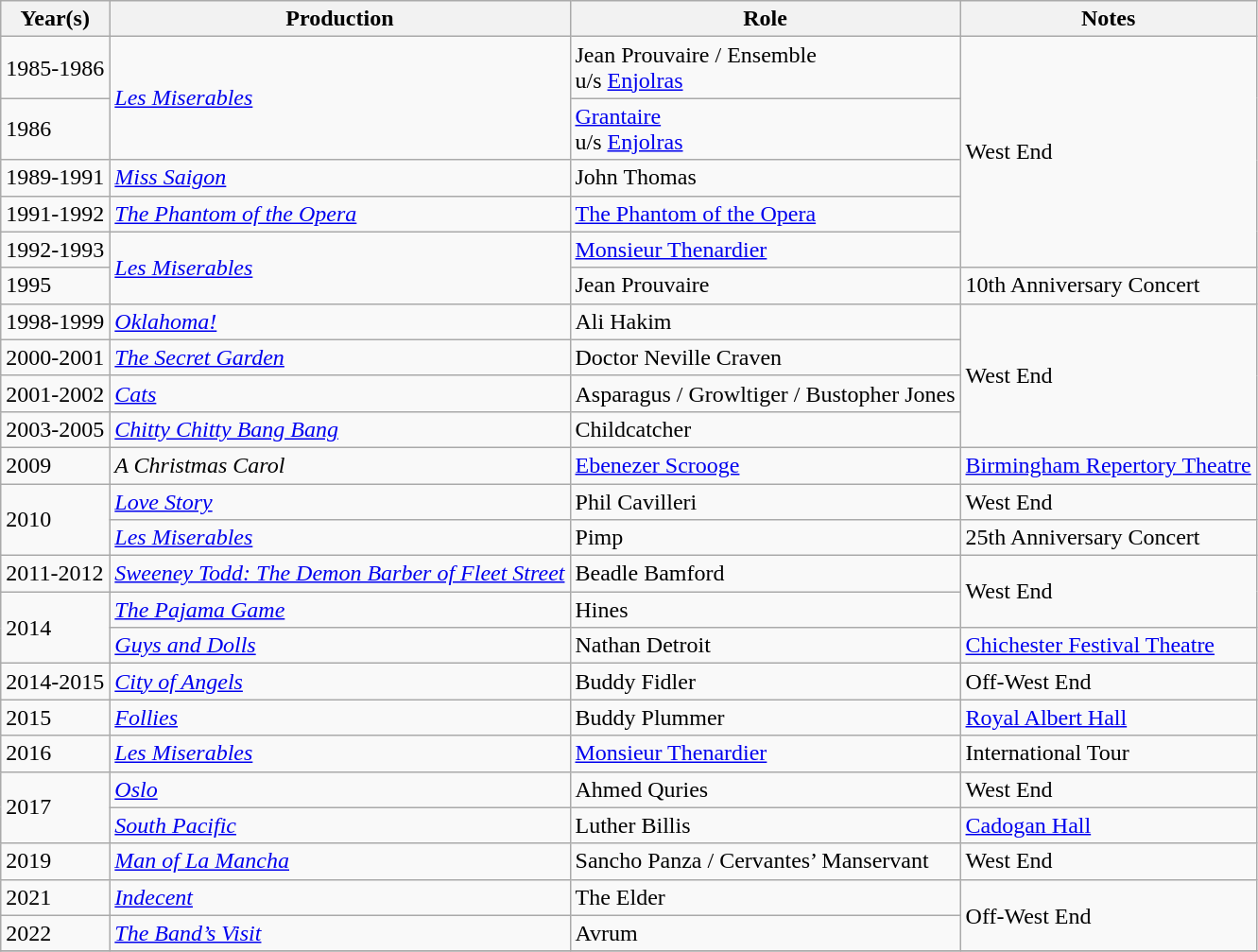<table class="wikitable">
<tr>
<th>Year(s)</th>
<th>Production</th>
<th>Role</th>
<th>Notes</th>
</tr>
<tr>
<td>1985-1986</td>
<td rowspan=2><a href='#'><em>Les Miserables</em></a></td>
<td>Jean Prouvaire / Ensemble<br>u/s <a href='#'>Enjolras</a></td>
<td rowspan=5>West End</td>
</tr>
<tr>
<td>1986</td>
<td><a href='#'>Grantaire</a><br>u/s <a href='#'>Enjolras</a></td>
</tr>
<tr>
<td>1989-1991</td>
<td><em><a href='#'>Miss Saigon</a></em></td>
<td>John Thomas</td>
</tr>
<tr>
<td>1991-1992</td>
<td><em><a href='#'>The Phantom of the Opera</a></em></td>
<td><a href='#'>The Phantom of the Opera</a></td>
</tr>
<tr>
<td>1992-1993</td>
<td rowspan=2><a href='#'><em>Les Miserables</em></a></td>
<td><a href='#'>Monsieur Thenardier</a></td>
</tr>
<tr>
<td>1995</td>
<td>Jean Prouvaire</td>
<td>10th Anniversary Concert</td>
</tr>
<tr>
<td>1998-1999</td>
<td><em><a href='#'>Oklahoma!</a></em></td>
<td>Ali Hakim</td>
<td rowspan=4>West End</td>
</tr>
<tr>
<td>2000-2001</td>
<td><a href='#'><em>The Secret Garden</em></a></td>
<td>Doctor Neville Craven</td>
</tr>
<tr>
<td>2001-2002</td>
<td><a href='#'><em>Cats</em></a></td>
<td>Asparagus / Growltiger / Bustopher Jones</td>
</tr>
<tr>
<td>2003-2005</td>
<td><em><a href='#'>Chitty Chitty Bang Bang</a></em></td>
<td>Childcatcher</td>
</tr>
<tr>
<td>2009</td>
<td><em>A Christmas Carol</em></td>
<td><a href='#'>Ebenezer Scrooge</a></td>
<td><a href='#'>Birmingham Repertory Theatre</a></td>
</tr>
<tr>
<td rowspan=2>2010</td>
<td><a href='#'><em>Love Story</em></a></td>
<td>Phil Cavilleri</td>
<td>West End</td>
</tr>
<tr>
<td><a href='#'><em>Les Miserables</em></a></td>
<td>Pimp</td>
<td>25th Anniversary Concert</td>
</tr>
<tr>
<td>2011-2012</td>
<td><em><a href='#'>Sweeney Todd: The Demon Barber of Fleet Street</a></em></td>
<td>Beadle Bamford</td>
<td rowspan=2>West End</td>
</tr>
<tr>
<td rowspan=2>2014</td>
<td><em><a href='#'>The Pajama Game</a></em></td>
<td>Hines</td>
</tr>
<tr>
<td><em><a href='#'>Guys and Dolls</a></em></td>
<td>Nathan Detroit</td>
<td><a href='#'>Chichester Festival Theatre</a></td>
</tr>
<tr>
<td>2014-2015</td>
<td><a href='#'><em>City of Angels</em></a></td>
<td>Buddy Fidler</td>
<td>Off-West End</td>
</tr>
<tr>
<td>2015</td>
<td><em><a href='#'>Follies</a></em></td>
<td>Buddy Plummer</td>
<td><a href='#'>Royal Albert Hall</a></td>
</tr>
<tr>
<td>2016</td>
<td><a href='#'><em>Les Miserables</em></a></td>
<td><a href='#'>Monsieur Thenardier</a></td>
<td>International Tour</td>
</tr>
<tr>
<td rowspan=2>2017</td>
<td><a href='#'><em>Oslo</em></a></td>
<td>Ahmed Quries</td>
<td>West End</td>
</tr>
<tr>
<td><a href='#'><em>South Pacific</em></a></td>
<td>Luther Billis</td>
<td><a href='#'>Cadogan Hall</a></td>
</tr>
<tr>
<td>2019</td>
<td><em><a href='#'>Man of La Mancha</a></em></td>
<td>Sancho Panza / Cervantes’ Manservant</td>
<td>West End</td>
</tr>
<tr>
<td>2021</td>
<td><a href='#'><em>Indecent</em></a></td>
<td>The Elder</td>
<td rowspan=2>Off-West End</td>
</tr>
<tr>
<td>2022</td>
<td><a href='#'><em>The Band’s Visit</em></a></td>
<td>Avrum</td>
</tr>
<tr>
</tr>
</table>
